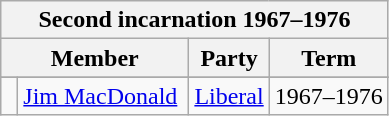<table class="wikitable">
<tr>
<th colspan=4>Second incarnation 1967–1976</th>
</tr>
<tr>
<th colspan=2>Member</th>
<th>Party</th>
<th>Term</th>
</tr>
<tr>
</tr>
<tr>
<td> </td>
<td><a href='#'>Jim MacDonald</a> </td>
<td><a href='#'>Liberal</a></td>
<td>1967–1976</td>
</tr>
</table>
